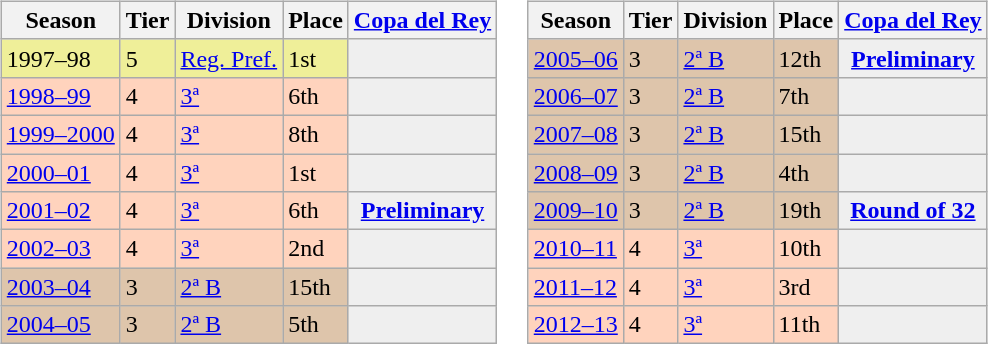<table>
<tr>
<td valign="top" width=0%><br><table class="wikitable">
<tr style="background:#f0f6fa;">
<th>Season</th>
<th>Tier</th>
<th>Division</th>
<th>Place</th>
<th><a href='#'>Copa del Rey</a></th>
</tr>
<tr>
<td style="background:#EFEF99;">1997–98</td>
<td style="background:#EFEF99;">5</td>
<td style="background:#EFEF99;"><a href='#'>Reg. Pref.</a></td>
<td style="background:#EFEF99;">1st</td>
<th style="background:#efefef;"></th>
</tr>
<tr>
<td style="background:#FFD3BD;"><a href='#'>1998–99</a></td>
<td style="background:#FFD3BD;">4</td>
<td style="background:#FFD3BD;"><a href='#'>3ª</a></td>
<td style="background:#FFD3BD;">6th</td>
<th style="background:#efefef;"></th>
</tr>
<tr>
<td style="background:#FFD3BD;"><a href='#'>1999–2000</a></td>
<td style="background:#FFD3BD;">4</td>
<td style="background:#FFD3BD;"><a href='#'>3ª</a></td>
<td style="background:#FFD3BD;">8th</td>
<th style="background:#efefef;"></th>
</tr>
<tr>
<td style="background:#FFD3BD;"><a href='#'>2000–01</a></td>
<td style="background:#FFD3BD;">4</td>
<td style="background:#FFD3BD;"><a href='#'>3ª</a></td>
<td style="background:#FFD3BD;">1st</td>
<th style="background:#efefef;"></th>
</tr>
<tr>
<td style="background:#FFD3BD;"><a href='#'>2001–02</a></td>
<td style="background:#FFD3BD;">4</td>
<td style="background:#FFD3BD;"><a href='#'>3ª</a></td>
<td style="background:#FFD3BD;">6th</td>
<th style="background:#efefef;"><a href='#'>Preliminary</a></th>
</tr>
<tr>
<td style="background:#FFD3BD;"><a href='#'>2002–03</a></td>
<td style="background:#FFD3BD;">4</td>
<td style="background:#FFD3BD;"><a href='#'>3ª</a></td>
<td style="background:#FFD3BD;">2nd</td>
<th style="background:#efefef;"></th>
</tr>
<tr>
<td style="background:#DEC5AB;"><a href='#'>2003–04</a></td>
<td style="background:#DEC5AB;">3</td>
<td style="background:#DEC5AB;"><a href='#'>2ª B</a></td>
<td style="background:#DEC5AB;">15th</td>
<th style="background:#efefef;"></th>
</tr>
<tr>
<td style="background:#DEC5AB;"><a href='#'>2004–05</a></td>
<td style="background:#DEC5AB;">3</td>
<td style="background:#DEC5AB;"><a href='#'>2ª B</a></td>
<td style="background:#DEC5AB;">5th</td>
<th style="background:#efefef;"></th>
</tr>
</table>
</td>
<td valign="top" width=0%><br><table class="wikitable">
<tr style="background:#f0f6fa;">
<th>Season</th>
<th>Tier</th>
<th>Division</th>
<th>Place</th>
<th><a href='#'>Copa del Rey</a></th>
</tr>
<tr>
<td style="background:#DEC5AB;"><a href='#'>2005–06</a></td>
<td style="background:#DEC5AB;">3</td>
<td style="background:#DEC5AB;"><a href='#'>2ª B</a></td>
<td style="background:#DEC5AB;">12th</td>
<th style="background:#efefef;"><a href='#'>Preliminary</a></th>
</tr>
<tr>
<td style="background:#DEC5AB;"><a href='#'>2006–07</a></td>
<td style="background:#DEC5AB;">3</td>
<td style="background:#DEC5AB;"><a href='#'>2ª B</a></td>
<td style="background:#DEC5AB;">7th</td>
<th style="background:#efefef;"></th>
</tr>
<tr>
<td style="background:#DEC5AB;"><a href='#'>2007–08</a></td>
<td style="background:#DEC5AB;">3</td>
<td style="background:#DEC5AB;"><a href='#'>2ª B</a></td>
<td style="background:#DEC5AB;">15th</td>
<th style="background:#efefef;"></th>
</tr>
<tr>
<td style="background:#DEC5AB;"><a href='#'>2008–09</a></td>
<td style="background:#DEC5AB;">3</td>
<td style="background:#DEC5AB;"><a href='#'>2ª B</a></td>
<td style="background:#DEC5AB;">4th</td>
<th style="background:#efefef;"></th>
</tr>
<tr>
<td style="background:#DEC5AB;"><a href='#'>2009–10</a></td>
<td style="background:#DEC5AB;">3</td>
<td style="background:#DEC5AB;"><a href='#'>2ª B</a></td>
<td style="background:#DEC5AB;">19th</td>
<th style="background:#efefef;"><a href='#'>Round of 32</a></th>
</tr>
<tr>
<td style="background:#FFD3BD;"><a href='#'>2010–11</a></td>
<td style="background:#FFD3BD;">4</td>
<td style="background:#FFD3BD;"><a href='#'>3ª</a></td>
<td style="background:#FFD3BD;">10th</td>
<th style="background:#efefef;"></th>
</tr>
<tr>
<td style="background:#FFD3BD;"><a href='#'>2011–12</a></td>
<td style="background:#FFD3BD;">4</td>
<td style="background:#FFD3BD;"><a href='#'>3ª</a></td>
<td style="background:#FFD3BD;">3rd</td>
<th style="background:#efefef;"></th>
</tr>
<tr>
<td style="background:#FFD3BD;"><a href='#'>2012–13</a></td>
<td style="background:#FFD3BD;">4</td>
<td style="background:#FFD3BD;"><a href='#'>3ª</a></td>
<td style="background:#FFD3BD;">11th</td>
<th style="background:#efefef;"></th>
</tr>
</table>
</td>
</tr>
</table>
